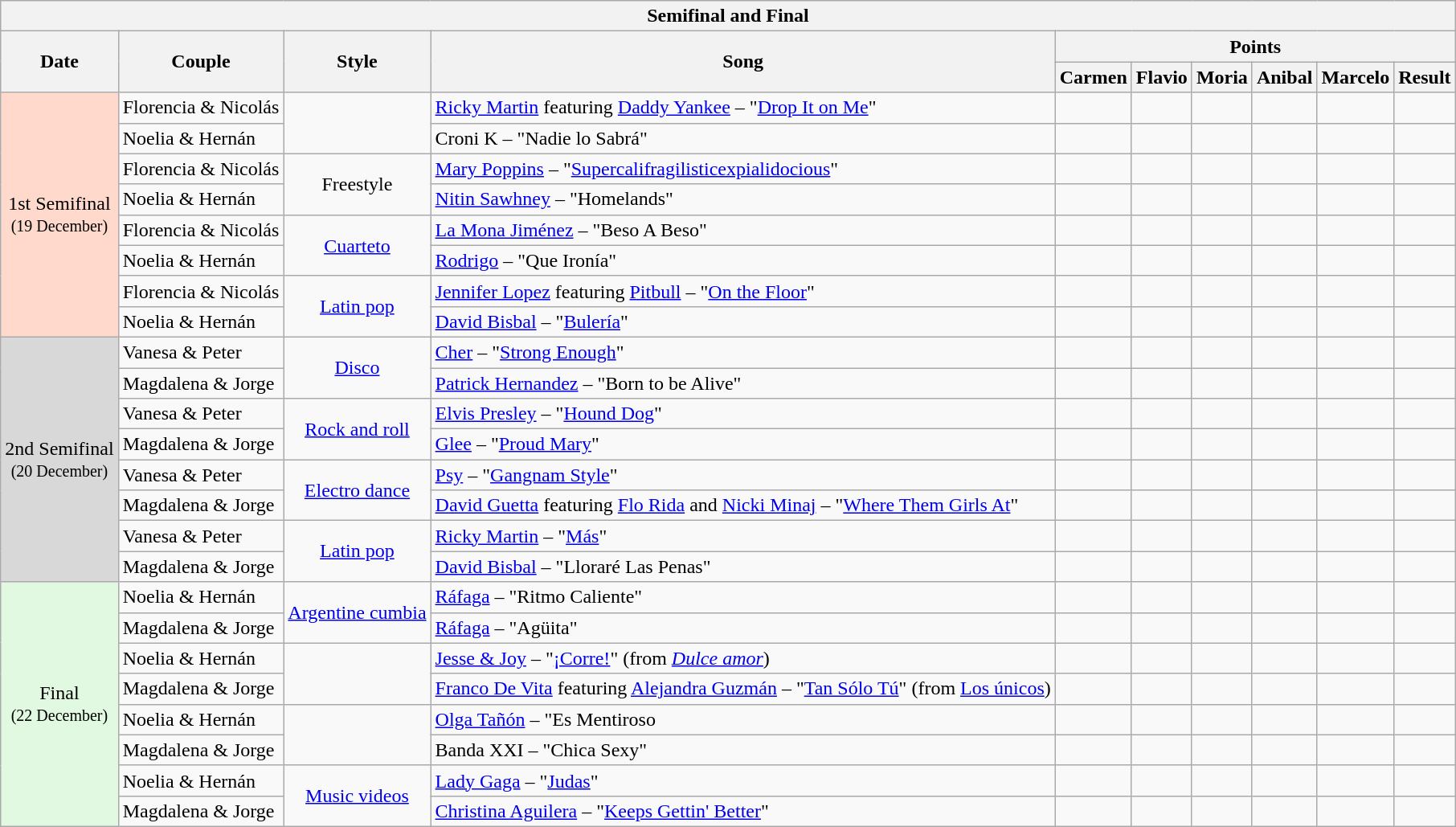<table class="wikitable collapsible collapsed">
<tr>
<th colspan="10" style="text-align:center;"><strong>Semifinal and Final</strong></th>
</tr>
<tr>
<th rowspan="2">Date</th>
<th rowspan="2">Couple</th>
<th rowspan="2">Style</th>
<th rowspan="2">Song</th>
<th colspan="6">Points</th>
</tr>
<tr>
<th>Carmen</th>
<th>Flavio</th>
<th>Moria</th>
<th>Anibal</th>
<th>Marcelo</th>
<th>Result</th>
</tr>
<tr>
<td rowspan="8" style="text-align:center; background:#ffdacc">1st Semifinal <br> <small>(19 December)</small></td>
<td>Florencia & Nicolás</td>
<td rowspan="2"></td>
<td><a href='#'>Ricky Martin</a> featuring <a href='#'>Daddy Yankee</a> – "<a href='#'>Drop It on Me</a>"</td>
<td></td>
<td></td>
<td></td>
<td></td>
<td></td>
<td></td>
</tr>
<tr>
<td>Noelia & Hernán</td>
<td>Croni K – "Nadie lo Sabrá"</td>
<td></td>
<td></td>
<td></td>
<td></td>
<td></td>
<td></td>
</tr>
<tr>
<td>Florencia & Nicolás</td>
<td rowspan="2" style="text-align:center;">Freestyle</td>
<td><a href='#'>Mary Poppins</a> – "<a href='#'>Supercalifragilisticexpialidocious</a>"</td>
<td></td>
<td></td>
<td></td>
<td></td>
<td></td>
<td></td>
</tr>
<tr>
<td>Noelia & Hernán</td>
<td><a href='#'>Nitin Sawhney</a> – "Homelands"</td>
<td></td>
<td></td>
<td></td>
<td></td>
<td></td>
<td></td>
</tr>
<tr>
<td>Florencia & Nicolás</td>
<td rowspan="2" style="text-align:center;"><a href='#'>Cuarteto</a></td>
<td><a href='#'>La Mona Jiménez</a> – "Beso A Beso"</td>
<td></td>
<td></td>
<td></td>
<td></td>
<td></td>
<td></td>
</tr>
<tr>
<td>Noelia & Hernán</td>
<td><a href='#'>Rodrigo</a> – "Que Ironía"</td>
<td></td>
<td></td>
<td></td>
<td></td>
<td></td>
<td></td>
</tr>
<tr>
<td>Florencia & Nicolás</td>
<td rowspan="2" style="text-align:center;"><a href='#'>Latin pop</a></td>
<td><a href='#'>Jennifer Lopez</a> featuring <a href='#'>Pitbull</a> – "<a href='#'>On the Floor</a>"</td>
<td></td>
<td></td>
<td></td>
<td></td>
<td></td>
<td></td>
</tr>
<tr>
<td>Noelia & Hernán</td>
<td><a href='#'>David Bisbal</a> – "<a href='#'>Bulería</a>"</td>
<td></td>
<td></td>
<td></td>
<td></td>
<td></td>
<td></td>
</tr>
<tr>
<td rowspan="8" style="text-align:center; background:#d8d8d8">2nd Semifinal <br> <small>(20 December)</small></td>
<td>Vanesa & Peter</td>
<td rowspan="2" style="text-align:center;"><a href='#'>Disco</a></td>
<td><a href='#'>Cher</a> – "<a href='#'>Strong Enough</a>"</td>
<td></td>
<td></td>
<td></td>
<td></td>
<td></td>
<td></td>
</tr>
<tr>
<td>Magdalena & Jorge</td>
<td><a href='#'>Patrick Hernandez</a> – "Born to be Alive"</td>
<td></td>
<td></td>
<td></td>
<td></td>
<td></td>
<td></td>
</tr>
<tr>
<td>Vanesa & Peter</td>
<td rowspan="2" style="text-align:center;"><a href='#'>Rock and roll</a></td>
<td><a href='#'>Elvis Presley</a> – "<a href='#'>Hound Dog</a>"</td>
<td></td>
<td></td>
<td></td>
<td></td>
<td></td>
<td></td>
</tr>
<tr>
<td>Magdalena & Jorge</td>
<td><a href='#'>Glee</a> – "<a href='#'>Proud Mary</a>"</td>
<td></td>
<td></td>
<td></td>
<td></td>
<td></td>
<td></td>
</tr>
<tr>
<td>Vanesa & Peter</td>
<td rowspan="2" style="text-align:center;"><a href='#'>Electro dance</a></td>
<td><a href='#'>Psy</a> – "<a href='#'>Gangnam Style</a>"</td>
<td></td>
<td></td>
<td></td>
<td></td>
<td></td>
<td></td>
</tr>
<tr>
<td>Magdalena & Jorge</td>
<td><a href='#'>David Guetta</a> featuring <a href='#'>Flo Rida</a> and <a href='#'>Nicki Minaj</a> – "<a href='#'>Where Them Girls At</a>"</td>
<td></td>
<td></td>
<td></td>
<td></td>
<td></td>
<td></td>
</tr>
<tr>
<td>Vanesa & Peter</td>
<td rowspan="2" style="text-align:center;"><a href='#'>Latin pop</a></td>
<td><a href='#'>Ricky Martin</a> – "<a href='#'>Más</a>"</td>
<td></td>
<td></td>
<td></td>
<td></td>
<td></td>
<td></td>
</tr>
<tr>
<td>Magdalena & Jorge</td>
<td><a href='#'>David Bisbal</a> – "Lloraré Las Penas"</td>
<td></td>
<td></td>
<td></td>
<td></td>
<td></td>
<td></td>
</tr>
<tr>
<td rowspan="8" style="text-align:center; background:#E0F9E0">Final <br> <small>(22 December)</small></td>
<td>Noelia & Hernán</td>
<td rowspan="2" style="text-align:center;"><a href='#'>Argentine cumbia</a></td>
<td><a href='#'>Ráfaga</a> – "Ritmo Caliente"</td>
<td></td>
<td></td>
<td></td>
<td></td>
<td></td>
<td></td>
</tr>
<tr>
<td>Magdalena & Jorge</td>
<td><a href='#'>Ráfaga</a> – "Agüita"</td>
<td></td>
<td></td>
<td></td>
<td></td>
<td></td>
<td></td>
</tr>
<tr>
<td>Noelia & Hernán</td>
<td rowspan="2"></td>
<td><a href='#'>Jesse & Joy</a> – "<a href='#'>¡Corre!</a>" (from <em><a href='#'>Dulce amor</a></em>)</td>
<td></td>
<td></td>
<td></td>
<td></td>
<td></td>
<td></td>
</tr>
<tr>
<td>Magdalena & Jorge</td>
<td><a href='#'>Franco De Vita</a> featuring <a href='#'>Alejandra Guzmán</a> – "<a href='#'>Tan Sólo Tú</a>" (from <a href='#'>Los únicos</a>)</td>
<td></td>
<td></td>
<td></td>
<td></td>
<td></td>
<td></td>
</tr>
<tr>
<td>Noelia & Hernán</td>
<td rowspan="2"></td>
<td><a href='#'>Olga Tañón</a> – "Es Mentiroso</td>
<td></td>
<td></td>
<td></td>
<td></td>
<td></td>
<td></td>
</tr>
<tr>
<td>Magdalena & Jorge</td>
<td>Banda XXI – "Chica Sexy"</td>
<td></td>
<td></td>
<td></td>
<td></td>
<td></td>
<td></td>
</tr>
<tr>
<td>Noelia & Hernán</td>
<td rowspan="2" style="text-align:center;"><a href='#'>Music videos</a></td>
<td><a href='#'>Lady Gaga</a> – "<a href='#'>Judas</a>"</td>
<td></td>
<td></td>
<td></td>
<td></td>
<td></td>
<td></td>
</tr>
<tr>
<td>Magdalena & Jorge</td>
<td><a href='#'>Christina Aguilera</a> – "<a href='#'>Keeps Gettin' Better</a>"</td>
<td></td>
<td></td>
<td></td>
<td></td>
<td></td>
<td></td>
</tr>
</table>
